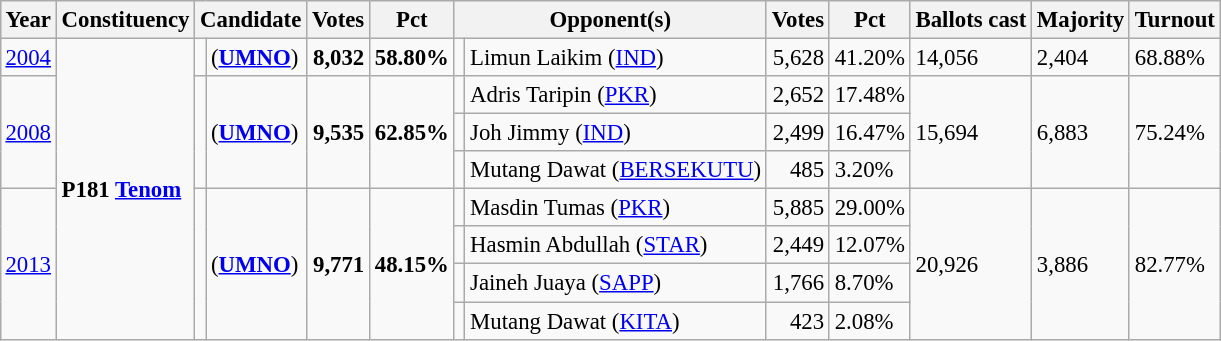<table class="wikitable" style="margin:0.5em ; font-size:95%">
<tr>
<th>Year</th>
<th>Constituency</th>
<th colspan=2>Candidate</th>
<th>Votes</th>
<th>Pct</th>
<th colspan=2>Opponent(s)</th>
<th>Votes</th>
<th>Pct</th>
<th>Ballots cast</th>
<th>Majority</th>
<th>Turnout</th>
</tr>
<tr>
<td><a href='#'>2004</a></td>
<td rowspan=8><strong>P181 <a href='#'>Tenom</a></strong></td>
<td></td>
<td> (<a href='#'><strong>UMNO</strong></a>)</td>
<td align="right"><strong>8,032</strong></td>
<td><strong>58.80%</strong></td>
<td></td>
<td>Limun Laikim (<a href='#'>IND</a>)</td>
<td align="right">5,628</td>
<td>41.20%</td>
<td rowspan=1>14,056</td>
<td rowspan=1>2,404</td>
<td rowspan=1>68.88%</td>
</tr>
<tr>
<td rowspan=3><a href='#'>2008</a></td>
<td rowspan=3 ></td>
<td rowspan=3> (<a href='#'><strong>UMNO</strong></a>)</td>
<td rowspan=3 align="right"><strong>9,535</strong></td>
<td rowspan=3><strong>62.85%</strong></td>
<td></td>
<td>Adris Taripin (<a href='#'>PKR</a>)</td>
<td align="right">2,652</td>
<td>17.48%</td>
<td rowspan=3>15,694</td>
<td rowspan=3>6,883</td>
<td rowspan=3>75.24%</td>
</tr>
<tr>
<td></td>
<td>Joh Jimmy (<a href='#'>IND</a>)</td>
<td align="right">2,499</td>
<td>16.47%</td>
</tr>
<tr>
<td></td>
<td>Mutang Dawat (<a href='#'>BERSEKUTU</a>)</td>
<td align="right">485</td>
<td>3.20%</td>
</tr>
<tr>
<td rowspan=4><a href='#'>2013</a></td>
<td rowspan=4 ></td>
<td rowspan=4> (<a href='#'><strong>UMNO</strong></a>)</td>
<td rowspan=4 align="right"><strong>9,771</strong></td>
<td rowspan=4><strong>48.15%</strong></td>
<td></td>
<td>Masdin Tumas (<a href='#'>PKR</a>)</td>
<td align="right">5,885</td>
<td>29.00%</td>
<td rowspan=4>20,926</td>
<td rowspan=4>3,886</td>
<td rowspan=4>82.77%</td>
</tr>
<tr>
<td></td>
<td>Hasmin Abdullah (<a href='#'>STAR</a>)</td>
<td align="right">2,449</td>
<td>12.07%</td>
</tr>
<tr>
<td></td>
<td>Jaineh Juaya (<a href='#'>SAPP</a>)</td>
<td align="right">1,766</td>
<td>8.70%</td>
</tr>
<tr>
<td></td>
<td>Mutang Dawat (<a href='#'>KITA</a>)</td>
<td align="right">423</td>
<td>2.08%</td>
</tr>
</table>
